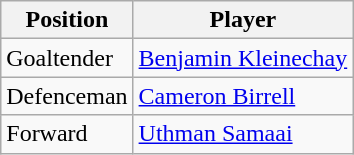<table class="wikitable">
<tr>
<th>Position</th>
<th>Player</th>
</tr>
<tr>
<td>Goaltender</td>
<td> <a href='#'>Benjamin Kleinechay</a></td>
</tr>
<tr>
<td>Defenceman</td>
<td> <a href='#'>Cameron Birrell</a></td>
</tr>
<tr>
<td>Forward</td>
<td> <a href='#'>Uthman Samaai</a></td>
</tr>
</table>
